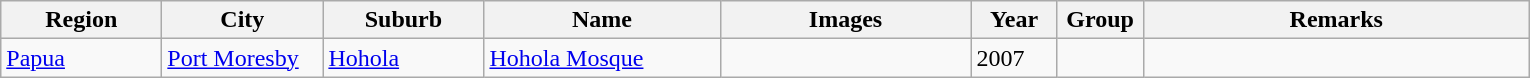<table class="wikitable sortable">
<tr>
<th align=left width=100px>Region</th>
<th align=left width=100px>City</th>
<th align=left width=100px>Suburb</th>
<th align=left width=150px>Name</th>
<th align=center width=160px class=unsortable>Images</th>
<th align=left width=050px>Year</th>
<th align=center width=050px>Group</th>
<th align=left width=250px class=unsortable>Remarks</th>
</tr>
<tr valign=top>
<td><a href='#'>Papua</a></td>
<td><a href='#'>Port Moresby</a></td>
<td><a href='#'>Hohola</a></td>
<td><a href='#'>Hohola Mosque</a></td>
<td></td>
<td>2007</td>
<td></td>
<td></td>
</tr>
</table>
